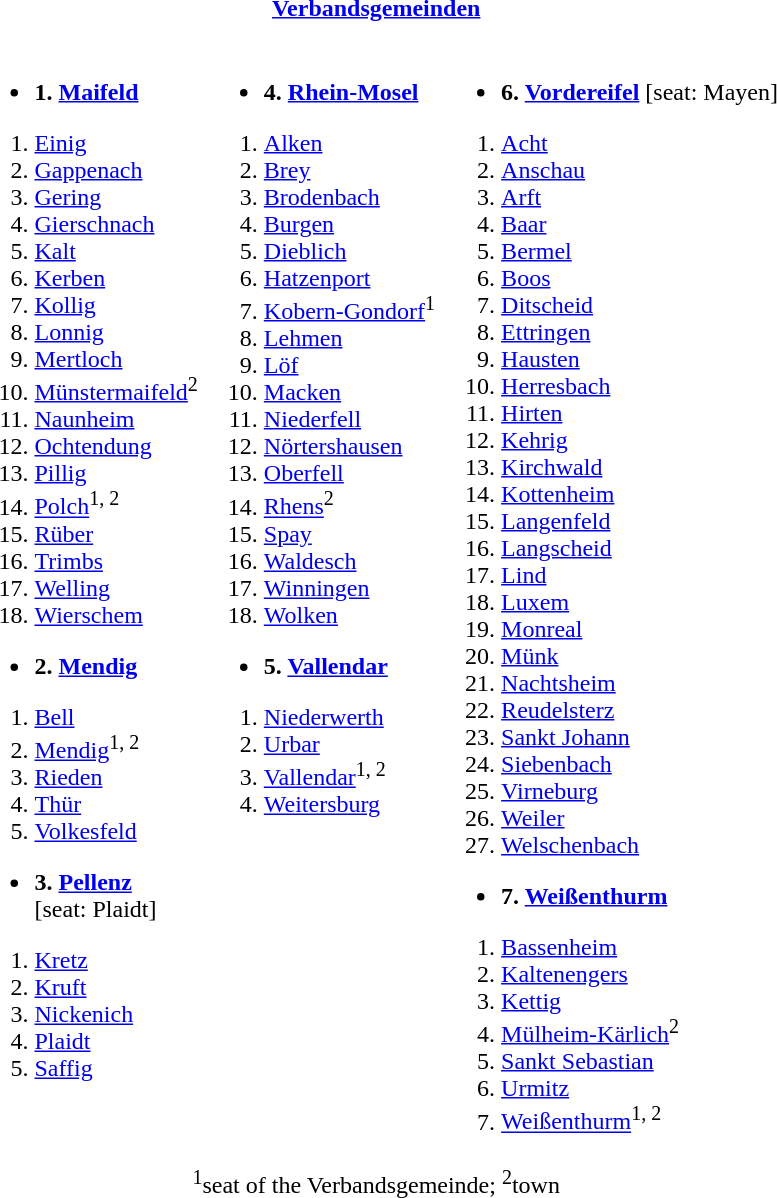<table>
<tr>
<th colspan=3><a href='#'>Verbandsgemeinden</a></th>
</tr>
<tr valign=top>
<td><br><ul><li><strong>1. <a href='#'>Maifeld</a></strong></li></ul><ol><li><a href='#'>Einig</a></li><li><a href='#'>Gappenach</a></li><li><a href='#'>Gering</a></li><li><a href='#'>Gierschnach</a></li><li><a href='#'>Kalt</a></li><li><a href='#'>Kerben</a></li><li><a href='#'>Kollig</a></li><li><a href='#'>Lonnig</a></li><li><a href='#'>Mertloch</a></li><li><a href='#'>Münstermaifeld</a><sup>2</sup></li><li><a href='#'>Naunheim</a></li><li><a href='#'>Ochtendung</a></li><li><a href='#'>Pillig</a></li><li><a href='#'>Polch</a><sup>1, 2</sup></li><li><a href='#'>Rüber</a></li><li><a href='#'>Trimbs</a></li><li><a href='#'>Welling</a></li><li><a href='#'>Wierschem</a></li></ol><ul><li><strong>2. <a href='#'>Mendig</a></strong></li></ul><ol><li><a href='#'>Bell</a></li><li><a href='#'>Mendig</a><sup>1, 2</sup></li><li><a href='#'>Rieden</a></li><li><a href='#'>Thür</a></li><li><a href='#'>Volkesfeld</a></li></ol><ul><li><strong>3. <a href='#'>Pellenz</a></strong><br>[seat: Plaidt]</li></ul><ol><li><a href='#'>Kretz</a></li><li><a href='#'>Kruft</a></li><li><a href='#'>Nickenich</a></li><li><a href='#'>Plaidt</a></li><li><a href='#'>Saffig</a></li></ol></td>
<td><br><ul><li><strong>4. <a href='#'>Rhein-Mosel</a></strong></li></ul><ol><li><a href='#'>Alken</a></li><li><a href='#'>Brey</a></li><li><a href='#'>Brodenbach</a></li><li><a href='#'>Burgen</a></li><li><a href='#'>Dieblich</a></li><li><a href='#'>Hatzenport</a></li><li><a href='#'>Kobern-Gondorf</a><sup>1</sup></li><li><a href='#'>Lehmen</a></li><li><a href='#'>Löf</a></li><li><a href='#'>Macken</a></li><li><a href='#'>Niederfell</a></li><li><a href='#'>Nörtershausen</a></li><li><a href='#'>Oberfell</a></li><li><a href='#'>Rhens</a><sup>2</sup></li><li><a href='#'>Spay</a></li><li><a href='#'>Waldesch</a></li><li><a href='#'>Winningen</a></li><li><a href='#'>Wolken</a></li></ol><ul><li><strong>5. <a href='#'>Vallendar</a></strong></li></ul><ol><li><a href='#'>Niederwerth</a></li><li><a href='#'>Urbar</a></li><li><a href='#'>Vallendar</a><sup>1, 2</sup></li><li><a href='#'>Weitersburg</a></li></ol></td>
<td><br><ul><li><strong>6. <a href='#'>Vordereifel</a></strong> [seat: Mayen]</li></ul><ol><li><a href='#'>Acht</a></li><li><a href='#'>Anschau</a></li><li><a href='#'>Arft</a></li><li><a href='#'>Baar</a></li><li><a href='#'>Bermel</a></li><li><a href='#'>Boos</a></li><li><a href='#'>Ditscheid</a></li><li><a href='#'>Ettringen</a></li><li><a href='#'>Hausten</a></li><li><a href='#'>Herresbach</a></li><li><a href='#'>Hirten</a></li><li><a href='#'>Kehrig</a></li><li><a href='#'>Kirchwald</a></li><li><a href='#'>Kottenheim</a></li><li><a href='#'>Langenfeld</a></li><li><a href='#'>Langscheid</a></li><li><a href='#'>Lind</a></li><li><a href='#'>Luxem</a></li><li><a href='#'>Monreal</a></li><li><a href='#'>Münk</a></li><li><a href='#'>Nachtsheim</a></li><li><a href='#'>Reudelsterz</a></li><li><a href='#'>Sankt Johann</a></li><li><a href='#'>Siebenbach</a></li><li><a href='#'>Virneburg</a></li><li><a href='#'>Weiler</a></li><li><a href='#'>Welschenbach</a></li></ol><ul><li><strong>7. <a href='#'>Weißenthurm</a></strong></li></ul><ol><li><a href='#'>Bassenheim</a></li><li><a href='#'>Kaltenengers</a></li><li><a href='#'>Kettig</a></li><li><a href='#'>Mülheim-Kärlich</a><sup>2</sup></li><li><a href='#'>Sankt Sebastian</a></li><li><a href='#'>Urmitz</a></li><li><a href='#'>Weißenthurm</a><sup>1, 2</sup></li></ol></td>
</tr>
<tr>
<td colspan=3 align=center><sup>1</sup>seat of the Verbandsgemeinde; <sup>2</sup>town</td>
</tr>
</table>
